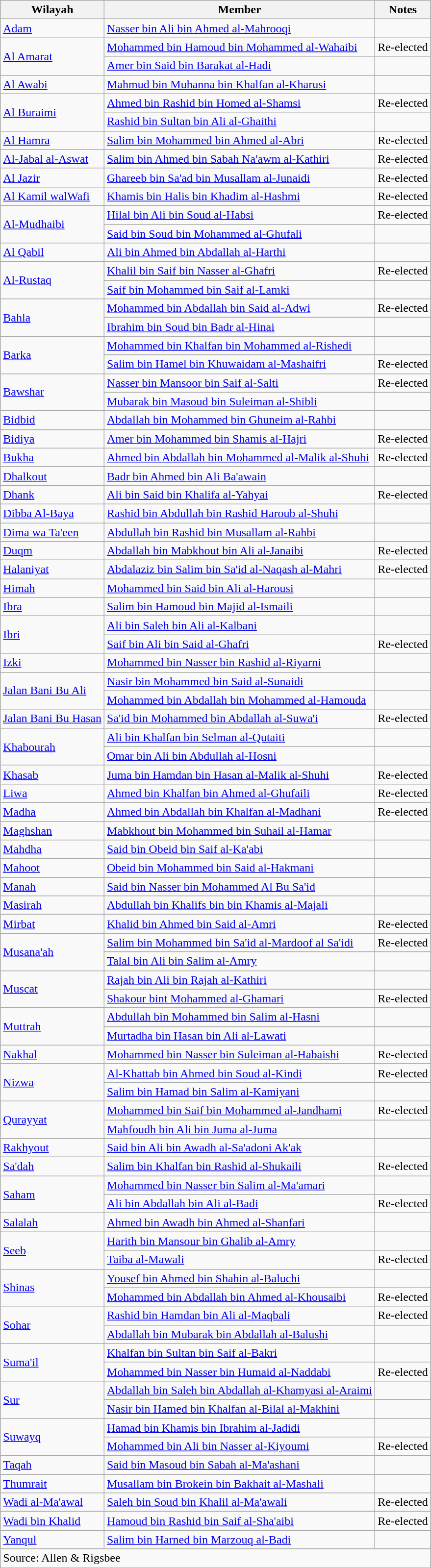<table class=wikitable>
<tr>
<th>Wilayah</th>
<th>Member</th>
<th>Notes</th>
</tr>
<tr>
<td><a href='#'>Adam</a></td>
<td><a href='#'>Nasser bin Ali bin Ahmed al-Mahrooqi</a></td>
<td></td>
</tr>
<tr>
<td rowspan=2><a href='#'>Al Amarat</a></td>
<td><a href='#'>Mohammed bin Hamoud bin Mohammed al-Wahaibi</a></td>
<td>Re-elected</td>
</tr>
<tr>
<td><a href='#'>Amer bin Said bin Barakat al-Hadi</a></td>
<td></td>
</tr>
<tr>
<td><a href='#'>Al Awabi</a></td>
<td><a href='#'>Mahmud bin Muhanna bin Khalfan al-Kharusi</a></td>
<td></td>
</tr>
<tr>
<td rowspan=2><a href='#'>Al Buraimi</a></td>
<td><a href='#'>Ahmed bin Rashid bin Homed al-Shamsi</a></td>
<td>Re-elected</td>
</tr>
<tr>
<td><a href='#'>Rashid bin Sultan bin Ali al-Ghaithi</a></td>
<td></td>
</tr>
<tr>
<td><a href='#'>Al Hamra</a></td>
<td><a href='#'>Salim bin Mohammed bin Ahmed al-Abri</a></td>
<td>Re-elected</td>
</tr>
<tr>
<td><a href='#'>Al-Jabal al-Aswat</a></td>
<td><a href='#'>Salim bin Ahmed bin Sabah Na'awm al-Kathiri</a></td>
<td>Re-elected</td>
</tr>
<tr>
<td><a href='#'>Al Jazir</a></td>
<td><a href='#'>Ghareeb bin Sa'ad bin Musallam al-Junaidi</a></td>
<td>Re-elected</td>
</tr>
<tr>
<td><a href='#'>Al Kamil walWafi</a></td>
<td><a href='#'>Khamis bin Halis bin Khadim al-Hashmi</a></td>
<td>Re-elected</td>
</tr>
<tr>
<td rowspan=2><a href='#'>Al-Mudhaibi</a></td>
<td><a href='#'>Hilal bin Ali bin Soud al-Habsi</a></td>
<td>Re-elected</td>
</tr>
<tr>
<td><a href='#'>Said bin Soud bin Mohammed al-Ghufali</a></td>
<td></td>
</tr>
<tr>
<td><a href='#'>Al Qabil</a></td>
<td><a href='#'>Ali bin Ahmed bin Abdallah al-Harthi</a></td>
<td></td>
</tr>
<tr>
<td rowspan=2><a href='#'>Al-Rustaq</a></td>
<td><a href='#'>Khalil bin Saif bin Nasser al-Ghafri</a></td>
<td>Re-elected</td>
</tr>
<tr>
<td><a href='#'>Saif bin Mohammed bin Saif al-Lamki</a></td>
<td></td>
</tr>
<tr>
<td rowspan=2><a href='#'>Bahla</a></td>
<td><a href='#'>Mohammed bin Abdallah bin Said al-Adwi</a></td>
<td>Re-elected</td>
</tr>
<tr>
<td><a href='#'>Ibrahim bin Soud bin Badr al-Hinai</a></td>
<td></td>
</tr>
<tr>
<td rowspan=2><a href='#'>Barka</a></td>
<td><a href='#'>Mohammed bin Khalfan bin Mohammed al-Rishedi</a></td>
<td></td>
</tr>
<tr>
<td><a href='#'>Salim bin Hamel bin Khuwaidam al-Mashaifri</a></td>
<td>Re-elected</td>
</tr>
<tr>
<td rowspan=2><a href='#'>Bawshar</a></td>
<td><a href='#'>Nasser bin Mansoor bin Saif al-Salti</a></td>
<td>Re-elected</td>
</tr>
<tr>
<td><a href='#'>Mubarak bin Masoud bin Suleiman al-Shibli</a></td>
<td></td>
</tr>
<tr>
<td><a href='#'>Bidbid</a></td>
<td><a href='#'>Abdallah bin Mohammed bin Ghuneim al-Rahbi</a></td>
<td></td>
</tr>
<tr>
<td><a href='#'>Bidiya</a></td>
<td><a href='#'>Amer bin Mohammed bin Shamis al-Hajri</a></td>
<td>Re-elected</td>
</tr>
<tr>
<td><a href='#'>Bukha</a></td>
<td><a href='#'>Ahmed bin Abdallah bin Mohammed al-Malik al-Shuhi</a></td>
<td>Re-elected</td>
</tr>
<tr>
<td><a href='#'>Dhalkout</a></td>
<td><a href='#'>Badr bin Ahmed bin Ali Ba'awain</a></td>
<td></td>
</tr>
<tr>
<td><a href='#'>Dhank</a></td>
<td><a href='#'>Ali bin Said bin Khalifa al-Yahyai</a></td>
<td>Re-elected</td>
</tr>
<tr>
<td><a href='#'>Dibba Al-Baya</a></td>
<td><a href='#'>Rashid bin Abdullah bin Rashid Haroub al-Shuhi</a></td>
<td></td>
</tr>
<tr>
<td><a href='#'>Dima wa Ta'een</a></td>
<td><a href='#'>Abdullah bin Rashid bin Musallam al-Rahbi</a></td>
<td></td>
</tr>
<tr>
<td><a href='#'>Duqm</a></td>
<td><a href='#'>Abdallah bin Mabkhout bin Ali al-Janaibi</a></td>
<td>Re-elected</td>
</tr>
<tr>
<td><a href='#'>Halaniyat</a></td>
<td><a href='#'>Abdalaziz bin Salim bin Sa'id al-Naqash al-Mahri</a></td>
<td>Re-elected</td>
</tr>
<tr>
<td><a href='#'>Himah</a></td>
<td><a href='#'>Mohammed bin Said bin Ali al-Harousi</a></td>
<td></td>
</tr>
<tr>
<td><a href='#'>Ibra</a></td>
<td><a href='#'>Salim bin Hamoud bin Majid al-Ismaili</a></td>
<td></td>
</tr>
<tr>
<td rowspan=2><a href='#'>Ibri</a></td>
<td><a href='#'>Ali bin Saleh bin Ali al-Kalbani</a></td>
<td></td>
</tr>
<tr>
<td><a href='#'>Saif bin Ali bin Said al-Ghafri</a></td>
<td>Re-elected</td>
</tr>
<tr>
<td><a href='#'>Izki</a></td>
<td><a href='#'>Mohammed bin Nasser bin Rashid al-Riyarni</a></td>
<td></td>
</tr>
<tr>
<td rowspan=2><a href='#'>Jalan Bani Bu Ali</a></td>
<td><a href='#'>Nasir bin Mohammed bin Said al-Sunaidi</a></td>
<td></td>
</tr>
<tr>
<td><a href='#'>Mohammed bin Abdallah bin Mohammed al-Hamouda</a></td>
<td></td>
</tr>
<tr>
<td><a href='#'>Jalan Bani Bu Hasan</a></td>
<td><a href='#'>Sa'id bin Mohammed bin Abdallah al-Suwa'i</a></td>
<td>Re-elected</td>
</tr>
<tr>
<td rowspan=2><a href='#'>Khabourah</a></td>
<td><a href='#'>Ali bin Khalfan bin Selman al-Qutaiti</a></td>
<td></td>
</tr>
<tr>
<td><a href='#'>Omar bin Ali bin Abdullah al-Hosni</a></td>
<td></td>
</tr>
<tr>
<td><a href='#'>Khasab</a></td>
<td><a href='#'>Juma bin Hamdan bin Hasan al-Malik al-Shuhi</a></td>
<td>Re-elected</td>
</tr>
<tr>
<td><a href='#'>Liwa</a></td>
<td><a href='#'>Ahmed bin Khalfan bin Ahmed al-Ghufaili</a></td>
<td>Re-elected</td>
</tr>
<tr>
<td><a href='#'>Madha</a></td>
<td><a href='#'>Ahmed bin Abdallah bin Khalfan al-Madhani</a></td>
<td>Re-elected</td>
</tr>
<tr>
<td><a href='#'>Maghshan</a></td>
<td><a href='#'>Mabkhout bin Mohammed bin Suhail al-Hamar</a></td>
<td></td>
</tr>
<tr>
<td><a href='#'>Mahdha</a></td>
<td><a href='#'>Said bin Obeid bin Saif al-Ka'abi</a></td>
<td></td>
</tr>
<tr>
<td><a href='#'>Mahoot</a></td>
<td><a href='#'>Obeid bin Mohammed bin Said al-Hakmani</a></td>
<td></td>
</tr>
<tr>
<td><a href='#'>Manah</a></td>
<td><a href='#'>Said bin Nasser bin Mohammed Al Bu Sa'id</a></td>
<td></td>
</tr>
<tr>
<td><a href='#'>Masirah</a></td>
<td><a href='#'>Abdullah bin Khalifs bin bin Khamis al-Majali</a></td>
<td></td>
</tr>
<tr>
<td><a href='#'>Mirbat</a></td>
<td><a href='#'>Khalid bin Ahmed bin Said al-Amri</a></td>
<td>Re-elected</td>
</tr>
<tr>
<td rowspan=2><a href='#'>Musana'ah</a></td>
<td><a href='#'>Salim bin Mohammed bin Sa'id al-Mardoof al Sa'idi</a></td>
<td>Re-elected</td>
</tr>
<tr>
<td><a href='#'>Talal bin Ali bin Salim al-Amry</a></td>
<td></td>
</tr>
<tr>
<td rowspan=2><a href='#'>Muscat</a></td>
<td><a href='#'>Rajah bin Ali bin Rajah al-Kathiri</a></td>
<td></td>
</tr>
<tr>
<td><a href='#'>Shakour bint Mohammed al-Ghamari</a></td>
<td>Re-elected</td>
</tr>
<tr>
<td rowspan=2><a href='#'>Muttrah</a></td>
<td><a href='#'>Abdullah bin Mohammed bin Salim al-Hasni</a></td>
<td></td>
</tr>
<tr>
<td><a href='#'>Murtadha bin Hasan bin Ali al-Lawati</a></td>
<td></td>
</tr>
<tr>
<td><a href='#'>Nakhal</a></td>
<td><a href='#'>Mohammed bin Nasser bin Suleiman al-Habaishi</a></td>
<td>Re-elected</td>
</tr>
<tr>
<td rowspan=2><a href='#'>Nizwa</a></td>
<td><a href='#'>Al-Khattab bin Ahmed bin Soud al-Kindi</a></td>
<td>Re-elected</td>
</tr>
<tr>
<td><a href='#'>Salim bin Hamad bin Salim al-Kamiyani</a></td>
<td></td>
</tr>
<tr>
<td rowspan=2><a href='#'>Qurayyat</a></td>
<td><a href='#'>Mohammed bin Saif bin Mohammed al-Jandhami</a></td>
<td>Re-elected</td>
</tr>
<tr>
<td><a href='#'>Mahfoudh bin Ali bin Juma al-Juma</a></td>
<td></td>
</tr>
<tr>
<td><a href='#'>Rakhyout</a></td>
<td><a href='#'>Said bin Ali bin Awadh al-Sa'adoni Ak'ak</a></td>
<td></td>
</tr>
<tr>
<td><a href='#'>Sa'dah</a></td>
<td><a href='#'>Salim bin Khalfan bin Rashid al-Shukaili</a></td>
<td>Re-elected</td>
</tr>
<tr>
<td rowspan=2><a href='#'>Saham</a></td>
<td><a href='#'>Mohammed bin Nasser bin Salim al-Ma'amari</a></td>
<td></td>
</tr>
<tr>
<td><a href='#'>Ali bin Abdallah bin Ali al-Badi</a></td>
<td>Re-elected</td>
</tr>
<tr>
<td><a href='#'>Salalah</a></td>
<td><a href='#'>Ahmed bin Awadh bin Ahmed al-Shanfari</a></td>
<td></td>
</tr>
<tr>
<td rowspan=2><a href='#'>Seeb</a></td>
<td><a href='#'>Harith bin Mansour bin Ghalib al-Amry</a></td>
<td></td>
</tr>
<tr>
<td><a href='#'>Taiba al-Mawali</a></td>
<td>Re-elected</td>
</tr>
<tr>
<td rowspan=2><a href='#'>Shinas</a></td>
<td><a href='#'>Yousef bin Ahmed bin Shahin al-Baluchi</a></td>
<td></td>
</tr>
<tr>
<td><a href='#'>Mohammed bin Abdallah bin Ahmed al-Khousaibi</a></td>
<td>Re-elected</td>
</tr>
<tr>
<td rowspan=2><a href='#'>Sohar</a></td>
<td><a href='#'>Rashid bin Hamdan bin Ali al-Maqbali</a></td>
<td>Re-elected</td>
</tr>
<tr>
<td><a href='#'>Abdallah bin Mubarak bin Abdallah al-Balushi</a></td>
<td></td>
</tr>
<tr>
<td rowspan=2><a href='#'>Suma'il</a></td>
<td><a href='#'>Khalfan bin Sultan bin Saif al-Bakri</a></td>
<td></td>
</tr>
<tr>
<td><a href='#'>Mohammed bin Nasser bin Humaid al-Naddabi</a></td>
<td>Re-elected</td>
</tr>
<tr>
<td rowspan=2><a href='#'>Sur</a></td>
<td><a href='#'>Abdallah bin Saleh bin Abdallah al-Khamyasi al-Araimi</a></td>
<td></td>
</tr>
<tr>
<td><a href='#'>Nasir bin Hamed bin Khalfan al-Bilal al-Makhini</a></td>
<td></td>
</tr>
<tr>
<td rowspan=2><a href='#'>Suwayq</a></td>
<td><a href='#'>Hamad bin Khamis bin Ibrahim al-Jadidi</a></td>
<td></td>
</tr>
<tr>
<td><a href='#'>Mohammed bin Ali bin Nasser al-Kiyoumi</a></td>
<td>Re-elected</td>
</tr>
<tr>
<td><a href='#'>Taqah</a></td>
<td><a href='#'>Said bin Masoud bin Sabah al-Ma'ashani</a></td>
<td></td>
</tr>
<tr>
<td><a href='#'>Thumrait</a></td>
<td><a href='#'>Musallam bin Brokein bin Bakhait al-Mashali</a></td>
<td></td>
</tr>
<tr>
<td><a href='#'>Wadi al-Ma'awal</a></td>
<td><a href='#'>Saleh bin Soud bin Khalil al-Ma'awali</a></td>
<td>Re-elected</td>
</tr>
<tr>
<td><a href='#'>Wadi bin Khalid</a></td>
<td><a href='#'>Hamoud bin Rashid bin Saif al-Sha'aibi</a></td>
<td>Re-elected</td>
</tr>
<tr>
<td><a href='#'>Yanqul</a></td>
<td><a href='#'>Salim bin Harned bin Marzouq al-Badi</a></td>
<td></td>
</tr>
<tr>
<td colspan=3>Source: Allen & Rigsbee</td>
</tr>
</table>
